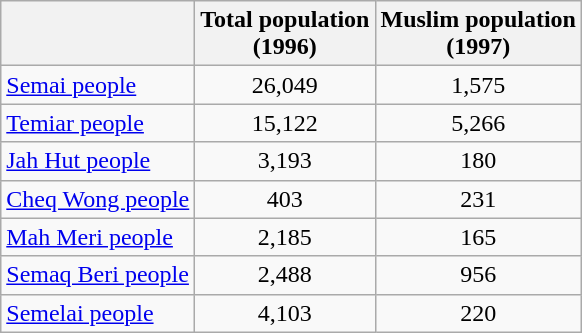<table class="wikitable"  style="text-align: center">
<tr>
<th></th>
<th>Total population<br>(1996)</th>
<th>Muslim population<br>(1997)</th>
</tr>
<tr>
<td style="text-align: left;"><a href='#'>Semai people</a></td>
<td>26,049</td>
<td>1,575</td>
</tr>
<tr>
<td style="text-align: left;"><a href='#'>Temiar people</a></td>
<td>15,122</td>
<td>5,266</td>
</tr>
<tr>
<td style="text-align: left;"><a href='#'>Jah Hut people</a></td>
<td>3,193</td>
<td>180</td>
</tr>
<tr>
<td style="text-align: left;"><a href='#'>Cheq Wong people</a></td>
<td>403</td>
<td>231</td>
</tr>
<tr>
<td style="text-align: left;"><a href='#'>Mah Meri people</a></td>
<td>2,185</td>
<td>165</td>
</tr>
<tr>
<td style="text-align: left;"><a href='#'>Semaq Beri people</a></td>
<td>2,488</td>
<td>956</td>
</tr>
<tr>
<td style="text-align: left;"><a href='#'>Semelai people</a></td>
<td>4,103</td>
<td>220</td>
</tr>
</table>
